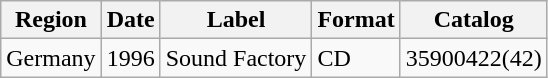<table class="wikitable">
<tr>
<th>Region</th>
<th>Date</th>
<th>Label</th>
<th>Format</th>
<th>Catalog</th>
</tr>
<tr>
<td>Germany</td>
<td>1996</td>
<td>Sound Factory</td>
<td>CD</td>
<td>35900422(42)</td>
</tr>
</table>
